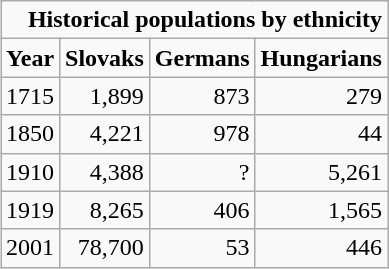<table class="wikitable"  style="margin:0 auto; text-align:right;">
<tr>
<td colspan="4"><strong>Historical populations by ethnicity</strong></td>
</tr>
<tr>
<td><strong>Year</strong></td>
<td><strong>Slovaks</strong></td>
<td><strong>Germans</strong></td>
<td><strong>Hungarians</strong></td>
</tr>
<tr>
<td>1715</td>
<td>1,899</td>
<td>873</td>
<td>279</td>
</tr>
<tr>
<td>1850</td>
<td>4,221</td>
<td>978</td>
<td>44</td>
</tr>
<tr>
<td>1910</td>
<td>4,388</td>
<td>?</td>
<td>5,261</td>
</tr>
<tr>
<td>1919</td>
<td>8,265</td>
<td>406</td>
<td>1,565</td>
</tr>
<tr>
<td>2001</td>
<td>78,700</td>
<td>53</td>
<td>446</td>
</tr>
</table>
